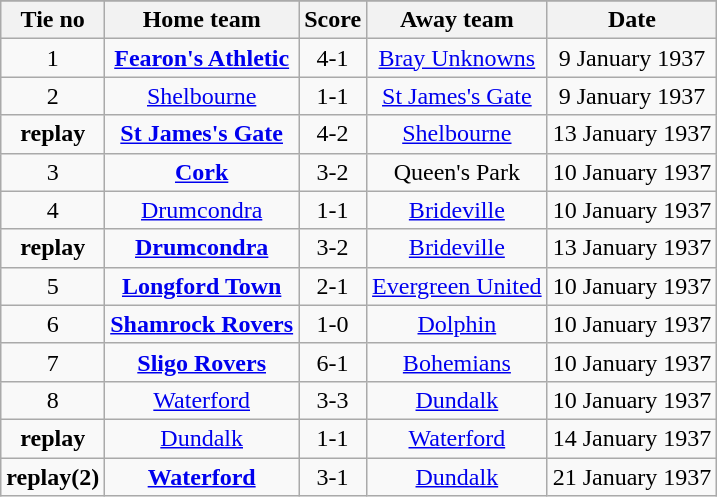<table class="wikitable" style="text-align: center">
<tr>
</tr>
<tr>
<th>Tie no</th>
<th>Home team</th>
<th>Score</th>
<th>Away team</th>
<th>Date</th>
</tr>
<tr>
<td>1</td>
<td><strong><a href='#'>Fearon's Athletic</a></strong></td>
<td>4-1</td>
<td><a href='#'>Bray Unknowns</a></td>
<td>9 January 1937</td>
</tr>
<tr>
<td>2</td>
<td><a href='#'>Shelbourne</a></td>
<td>1-1</td>
<td><a href='#'>St James's Gate</a></td>
<td>9 January 1937</td>
</tr>
<tr>
<td><strong>replay</strong></td>
<td><strong><a href='#'>St James's Gate</a></strong></td>
<td>4-2</td>
<td><a href='#'>Shelbourne</a></td>
<td>13 January 1937</td>
</tr>
<tr>
<td>3</td>
<td><strong><a href='#'>Cork</a></strong></td>
<td>3-2</td>
<td>Queen's Park</td>
<td>10 January 1937</td>
</tr>
<tr>
<td>4</td>
<td><a href='#'>Drumcondra</a></td>
<td>1-1</td>
<td><a href='#'>Brideville</a></td>
<td>10 January 1937</td>
</tr>
<tr>
<td><strong>replay</strong></td>
<td><strong><a href='#'>Drumcondra</a></strong></td>
<td>3-2</td>
<td><a href='#'>Brideville</a></td>
<td>13 January 1937</td>
</tr>
<tr>
<td>5</td>
<td><strong><a href='#'>Longford Town</a></strong></td>
<td>2-1</td>
<td><a href='#'>Evergreen United</a></td>
<td>10 January 1937</td>
</tr>
<tr>
<td>6</td>
<td><strong><a href='#'>Shamrock Rovers</a></strong></td>
<td>1-0</td>
<td><a href='#'>Dolphin</a></td>
<td>10 January 1937</td>
</tr>
<tr>
<td>7</td>
<td><strong><a href='#'>Sligo Rovers</a></strong></td>
<td>6-1</td>
<td><a href='#'>Bohemians</a></td>
<td>10 January 1937</td>
</tr>
<tr>
<td>8</td>
<td><a href='#'>Waterford</a></td>
<td>3-3</td>
<td><a href='#'>Dundalk</a></td>
<td>10 January 1937</td>
</tr>
<tr>
<td><strong>replay</strong></td>
<td><a href='#'>Dundalk</a></td>
<td>1-1</td>
<td><a href='#'>Waterford</a></td>
<td>14 January 1937</td>
</tr>
<tr>
<td><strong>replay(2)</strong></td>
<td><strong><a href='#'>Waterford</a></strong></td>
<td>3-1</td>
<td><a href='#'>Dundalk</a></td>
<td>21 January 1937</td>
</tr>
</table>
